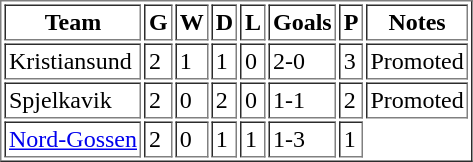<table border="1" cellpadding="2">
<tr>
<th>Team</th>
<th>G</th>
<th>W</th>
<th>D</th>
<th>L</th>
<th>Goals</th>
<th>P</th>
<th>Notes</th>
</tr>
<tr>
<td>Kristiansund</td>
<td>2</td>
<td>1</td>
<td>1</td>
<td>0</td>
<td>2-0</td>
<td>3</td>
<td>Promoted</td>
</tr>
<tr>
<td>Spjelkavik</td>
<td>2</td>
<td>0</td>
<td>2</td>
<td>0</td>
<td>1-1</td>
<td>2</td>
<td>Promoted</td>
</tr>
<tr>
<td><a href='#'>Nord-Gossen</a></td>
<td>2</td>
<td>0</td>
<td>1</td>
<td>1</td>
<td>1-3</td>
<td>1</td>
</tr>
</table>
